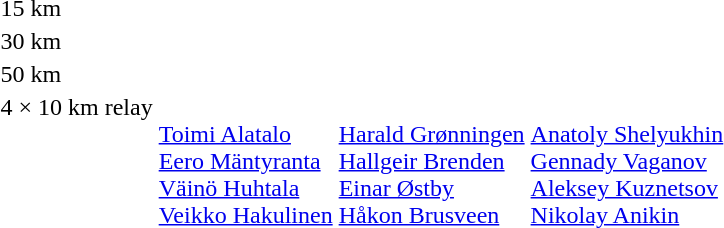<table>
<tr valign="top">
<td>15 km<br></td>
<td></td>
<td></td>
<td></td>
</tr>
<tr valign="top">
<td>30 km<br></td>
<td></td>
<td></td>
<td></td>
</tr>
<tr valign="top">
<td>50 km<br></td>
<td></td>
<td></td>
<td></td>
</tr>
<tr valign="top">
<td>4 × 10 km relay<br></td>
<td><br><a href='#'>Toimi Alatalo</a><br><a href='#'>Eero Mäntyranta</a><br><a href='#'>Väinö Huhtala</a><br><a href='#'>Veikko Hakulinen</a></td>
<td><br><a href='#'>Harald Grønningen</a><br><a href='#'>Hallgeir Brenden</a><br><a href='#'>Einar Østby</a><br><a href='#'>Håkon Brusveen</a></td>
<td><br><a href='#'>Anatoly Shelyukhin</a><br><a href='#'>Gennady Vaganov</a><br><a href='#'>Aleksey Kuznetsov</a> <br><a href='#'>Nikolay Anikin</a></td>
</tr>
</table>
